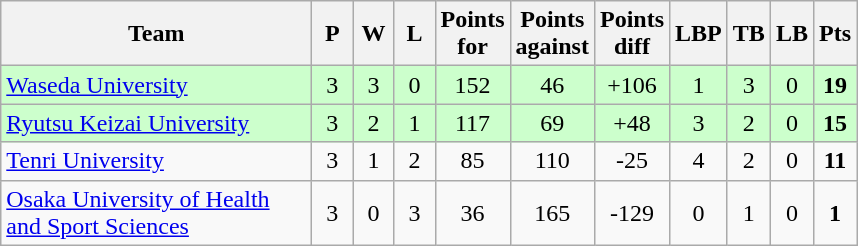<table class="wikitable" style="text-align: center;">
<tr>
<th style="width:200px;">Team</th>
<th width="20">P</th>
<th width="20">W</th>
<th width="20">L</th>
<th width="20">Points for</th>
<th width="20">Points against</th>
<th width="20">Points diff</th>
<th width="20">LBP</th>
<th width="20">TB</th>
<th width="20">LB</th>
<th width="20">Pts</th>
</tr>
<tr style="background:#cfc;">
<td align=left><a href='#'>Waseda University</a></td>
<td>3</td>
<td>3</td>
<td>0</td>
<td>152</td>
<td>46</td>
<td>+106</td>
<td>1</td>
<td>3</td>
<td>0</td>
<td><strong>19</strong></td>
</tr>
<tr style="background:#cfc;">
<td align=left><a href='#'>Ryutsu Keizai University</a></td>
<td>3</td>
<td>2</td>
<td>1</td>
<td>117</td>
<td>69</td>
<td>+48</td>
<td>3</td>
<td>2</td>
<td>0</td>
<td><strong>15</strong></td>
</tr>
<tr>
<td align=left><a href='#'>Tenri University</a></td>
<td>3</td>
<td>1</td>
<td>2</td>
<td>85</td>
<td>110</td>
<td>-25</td>
<td>4</td>
<td>2</td>
<td>0</td>
<td><strong>11</strong></td>
</tr>
<tr>
<td align=left><a href='#'>Osaka University of Health and Sport Sciences</a></td>
<td>3</td>
<td>0</td>
<td>3</td>
<td>36</td>
<td>165</td>
<td>-129</td>
<td>0</td>
<td>1</td>
<td>0</td>
<td><strong>1</strong></td>
</tr>
</table>
